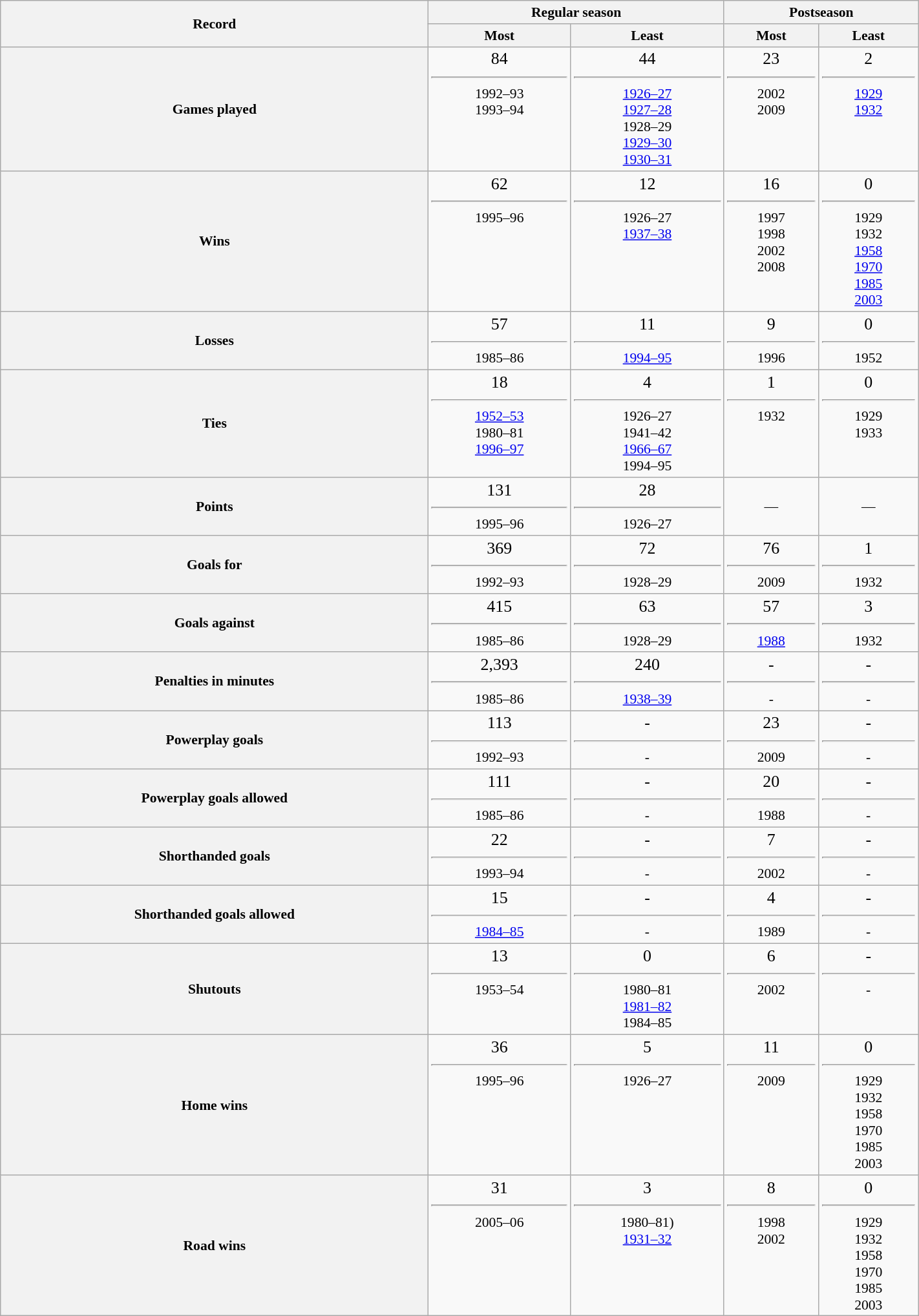<table class="wikitable" style="font-size: 90%; text-align: center;" width="75%">
<tr>
<th scope="col" rowspan="2">Record</th>
<th colspan="2">Regular season</th>
<th colspan="2">Postseason</th>
</tr>
<tr>
<th scope="col">Most</th>
<th scope="col">Least</th>
<th scope="col">Most</th>
<th scope="col">Least</th>
</tr>
<tr>
<th scope="row">Games played</th>
<td valign="top"><big>84</big><hr>1992–93<br>1993–94</td>
<td valign="top"><big>44</big><hr><a href='#'>1926–27</a><br><a href='#'>1927–28</a><br>1928–29<br><a href='#'>1929–30</a><br><a href='#'>1930–31</a></td>
<td valign="top"><big>23</big><hr>2002<br>2009</td>
<td valign="top"><big>2</big><hr><a href='#'>1929</a><br><a href='#'>1932</a></td>
</tr>
<tr>
<th scope="row">Wins</th>
<td valign="top"><big>62</big><hr>1995–96</td>
<td valign="top"><big>12</big><hr>1926–27<br><a href='#'>1937–38</a></td>
<td valign="top"><big>16</big><hr>1997<br>1998<br>2002<br>2008</td>
<td valign="top"><big>0</big><hr>1929<br>1932<br><a href='#'>1958</a><br><a href='#'>1970</a><br><a href='#'>1985</a><br><a href='#'>2003</a></td>
</tr>
<tr>
<th scope="row">Losses</th>
<td valign="top"><big>57</big><hr>1985–86</td>
<td valign="top"><big>11</big><hr><a href='#'>1994–95</a></td>
<td valign="top"><big>9</big><hr>1996</td>
<td valign="top"><big>0</big><hr>1952</td>
</tr>
<tr>
<th scope="row">Ties</th>
<td valign="top"><big>18</big><hr><a href='#'>1952–53</a><br>1980–81<br><a href='#'>1996–97</a></td>
<td valign="top"><big>4</big><hr>1926–27<br>1941–42<br><a href='#'>1966–67</a><br>1994–95<br></td>
<td valign="top"><big>1</big><hr>1932</td>
<td valign="top"><big>0</big><hr>1929<br>1933</td>
</tr>
<tr>
<th scope="row">Points</th>
<td valign="top"><big>131</big><hr>1995–96</td>
<td valign="top"><big>28</big><hr>1926–27</td>
<td>—</td>
<td>—</td>
</tr>
<tr>
<th scope="row">Goals for</th>
<td valign="top"><big>369</big><hr>1992–93</td>
<td valign="top"><big>72</big><hr>1928–29</td>
<td valign="top"><big>76</big><hr>2009</td>
<td valign="top"><big>1</big><hr>1932</td>
</tr>
<tr>
<th scope="row">Goals against</th>
<td valign="top"><big>415</big><hr>1985–86</td>
<td valign="top"><big>63</big><hr>1928–29</td>
<td valign="top"><big>57</big><hr><a href='#'>1988</a></td>
<td valign="top"><big>3</big><hr>1932</td>
</tr>
<tr>
<th scope="row">Penalties in minutes</th>
<td valign="top"><big>2,393</big><hr>1985–86</td>
<td valign="top"><big>240</big><hr><a href='#'>1938–39</a></td>
<td valign="top"><big>-</big><hr>-</td>
<td valign="top"><big>-</big><hr>-</td>
</tr>
<tr>
<th scope="row">Powerplay goals</th>
<td valign="top"><big>113</big><hr>1992–93</td>
<td valign="top"><big>-</big><hr>-</td>
<td valign="top"><big>23</big><hr>2009</td>
<td valign="top"><big>-</big><hr>-</td>
</tr>
<tr>
<th scope="row">Powerplay goals allowed</th>
<td valign="top"><big>111</big><hr>1985–86</td>
<td valign="top"><big>-</big><hr>-</td>
<td valign="top"><big>20</big><hr>1988</td>
<td valign="top"><big>-</big><hr>-</td>
</tr>
<tr>
<th scope="row">Shorthanded goals</th>
<td valign="top"><big>22</big><hr>1993–94</td>
<td valign="top"><big>-</big><hr>-</td>
<td valign="top"><big>7</big><hr>2002</td>
<td valign="top"><big>-</big><hr>-</td>
</tr>
<tr>
<th scope="row">Shorthanded goals allowed</th>
<td valign="top"><big>15</big><hr><a href='#'>1984–85</a></td>
<td valign="top"><big>-</big><hr>-</td>
<td valign="top"><big>4</big><hr>1989</td>
<td valign="top"><big>-</big><hr>-</td>
</tr>
<tr>
<th scope="row">Shutouts</th>
<td valign="top"><big>13</big><hr>1953–54</td>
<td valign="top"><big>0</big><hr>1980–81<br><a href='#'>1981–82</a><br>1984–85</td>
<td valign="top"><big>6</big><hr>2002</td>
<td valign="top"><big>-</big><hr>-</td>
</tr>
<tr>
<th scope="row">Home wins</th>
<td valign="top"><big>36</big><hr>1995–96</td>
<td valign="top"><big>5</big><hr>1926–27</td>
<td valign="top"><big>11</big><hr>2009</td>
<td valign="top"><big>0</big><hr>1929<br>1932<br>1958<br>1970<br>1985<br>2003</td>
</tr>
<tr>
<th scope="row">Road wins</th>
<td valign="top"><big>31</big><hr>2005–06</td>
<td valign="top"><big>3</big><hr>1980–81)<br><a href='#'>1931–32</a></td>
<td valign="top"><big>8</big><hr>1998<br>2002</td>
<td valign="top"><big>0</big><hr>1929<br>1932<br>1958<br>1970<br>1985<br>2003</td>
</tr>
</table>
